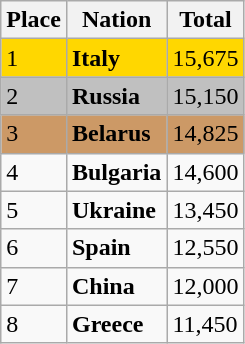<table class="wikitable">
<tr>
<th>Place</th>
<th>Nation</th>
<th>Total</th>
</tr>
<tr bgcolor=gold>
<td>1</td>
<td> <strong>Italy</strong></td>
<td>15,675</td>
</tr>
<tr bgcolor=silver>
<td>2</td>
<td> <strong>Russia</strong></td>
<td>15,150</td>
</tr>
<tr bgcolor=cc9966>
<td>3</td>
<td> <strong>Belarus</strong></td>
<td>14,825</td>
</tr>
<tr>
<td>4</td>
<td> <strong>Bulgaria</strong></td>
<td>14,600</td>
</tr>
<tr>
<td>5</td>
<td> <strong>Ukraine</strong></td>
<td>13,450</td>
</tr>
<tr>
<td>6</td>
<td> <strong>Spain</strong></td>
<td>12,550</td>
</tr>
<tr>
<td>7</td>
<td> <strong>China</strong></td>
<td>12,000</td>
</tr>
<tr>
<td>8</td>
<td> <strong>Greece</strong></td>
<td>11,450</td>
</tr>
</table>
